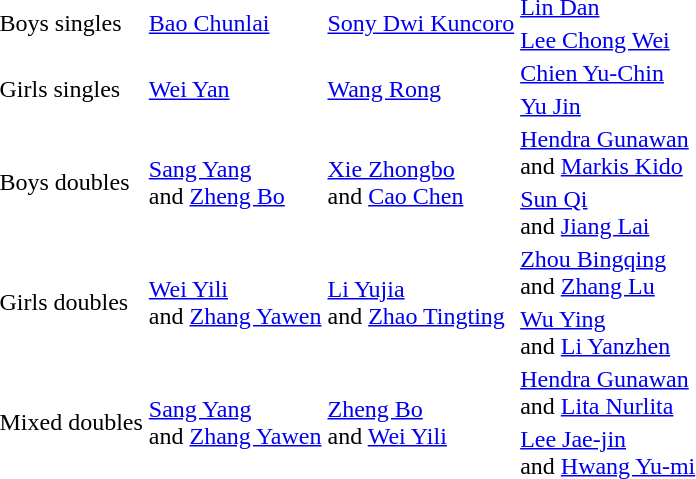<table>
<tr>
<td rowspan=2>Boys singles</td>
<td rowspan=2> <a href='#'>Bao Chunlai</a></td>
<td rowspan=2> <a href='#'>Sony Dwi Kuncoro</a></td>
<td> <a href='#'>Lin Dan</a></td>
</tr>
<tr>
<td> <a href='#'>Lee Chong Wei</a></td>
</tr>
<tr>
<td rowspan=2>Girls singles</td>
<td rowspan=2> <a href='#'>Wei Yan</a></td>
<td rowspan=2> <a href='#'>Wang Rong</a></td>
<td> <a href='#'>Chien Yu-Chin</a></td>
</tr>
<tr>
<td> <a href='#'>Yu Jin</a></td>
</tr>
<tr>
<td rowspan=2>Boys doubles</td>
<td rowspan=2> <a href='#'>Sang Yang</a><br>and <a href='#'>Zheng Bo</a></td>
<td rowspan=2> <a href='#'>Xie Zhongbo</a><br>and <a href='#'>Cao Chen</a></td>
<td> <a href='#'>Hendra Gunawan</a><br>and <a href='#'>Markis Kido</a></td>
</tr>
<tr>
<td> <a href='#'>Sun Qi</a><br>and <a href='#'>Jiang Lai</a></td>
</tr>
<tr>
<td rowspan=2>Girls doubles</td>
<td rowspan=2> <a href='#'>Wei Yili</a><br>and <a href='#'>Zhang Yawen</a></td>
<td rowspan=2> <a href='#'>Li Yujia</a><br>and <a href='#'>Zhao Tingting</a></td>
<td> <a href='#'>Zhou Bingqing</a><br>and <a href='#'>Zhang Lu</a></td>
</tr>
<tr>
<td> <a href='#'>Wu Ying</a><br>and <a href='#'>Li Yanzhen</a></td>
</tr>
<tr>
<td rowspan=2>Mixed doubles</td>
<td rowspan=2> <a href='#'>Sang Yang</a><br>and <a href='#'>Zhang Yawen</a></td>
<td rowspan=2> <a href='#'>Zheng Bo</a><br>and <a href='#'>Wei Yili</a></td>
<td> <a href='#'>Hendra Gunawan</a><br>and <a href='#'>Lita Nurlita</a></td>
</tr>
<tr>
<td> <a href='#'>Lee Jae-jin</a><br>and <a href='#'>Hwang Yu-mi</a></td>
</tr>
</table>
